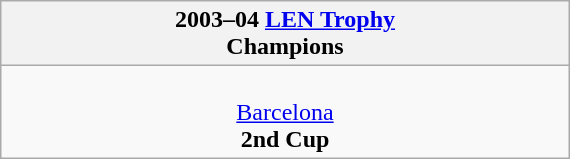<table class="wikitable" style="margin: 0 auto; width: 30%;">
<tr>
<th>2003–04 <a href='#'>LEN Trophy</a><br>Champions</th>
</tr>
<tr>
<td align=center><br><a href='#'>Barcelona</a><br><strong>2nd Cup</strong></td>
</tr>
</table>
